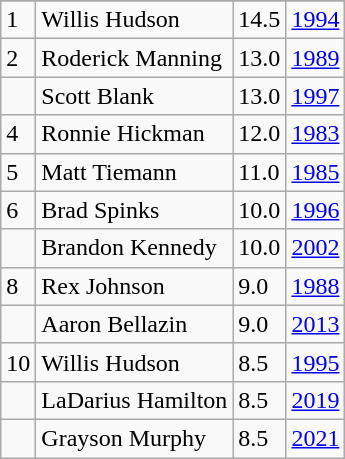<table class="wikitable">
<tr>
</tr>
<tr>
<td>1</td>
<td>Willis Hudson</td>
<td>14.5</td>
<td><a href='#'>1994</a></td>
</tr>
<tr>
<td>2</td>
<td>Roderick Manning</td>
<td>13.0</td>
<td><a href='#'>1989</a></td>
</tr>
<tr>
<td></td>
<td>Scott Blank</td>
<td>13.0</td>
<td><a href='#'>1997</a></td>
</tr>
<tr>
<td>4</td>
<td>Ronnie Hickman</td>
<td>12.0</td>
<td><a href='#'>1983</a></td>
</tr>
<tr>
<td>5</td>
<td>Matt Tiemann</td>
<td>11.0</td>
<td><a href='#'>1985</a></td>
</tr>
<tr>
<td>6</td>
<td>Brad Spinks</td>
<td>10.0</td>
<td><a href='#'>1996</a></td>
</tr>
<tr>
<td></td>
<td>Brandon Kennedy</td>
<td>10.0</td>
<td><a href='#'>2002</a></td>
</tr>
<tr>
<td>8</td>
<td>Rex Johnson</td>
<td>9.0</td>
<td><a href='#'>1988</a></td>
</tr>
<tr>
<td></td>
<td>Aaron Bellazin</td>
<td>9.0</td>
<td><a href='#'>2013</a></td>
</tr>
<tr>
<td>10</td>
<td>Willis Hudson</td>
<td>8.5</td>
<td><a href='#'>1995</a></td>
</tr>
<tr>
<td></td>
<td>LaDarius Hamilton</td>
<td>8.5</td>
<td><a href='#'>2019</a></td>
</tr>
<tr>
<td></td>
<td>Grayson Murphy</td>
<td>8.5</td>
<td><a href='#'>2021</a></td>
</tr>
</table>
